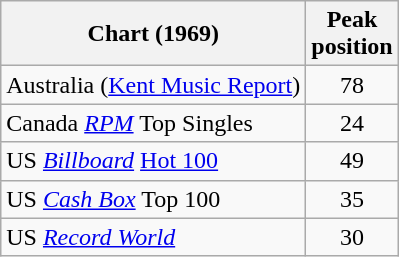<table class="wikitable sortable">
<tr>
<th>Chart (1969)</th>
<th>Peak<br>position</th>
</tr>
<tr>
<td>Australia (<a href='#'>Kent Music Report</a>)</td>
<td style="text-align:center;">78</td>
</tr>
<tr>
<td>Canada <a href='#'><em>RPM</em></a> Top Singles</td>
<td style="text-align:center;">24</td>
</tr>
<tr>
<td>US <em><a href='#'>Billboard</a></em> <a href='#'>Hot 100</a></td>
<td style="text-align:center;">49</td>
</tr>
<tr>
<td>US <a href='#'><em>Cash Box</em></a> Top 100</td>
<td align="center">35</td>
</tr>
<tr>
<td>US <em><a href='#'>Record World</a></em></td>
<td align="center">30</td>
</tr>
</table>
